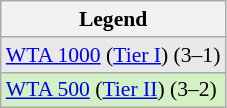<table class=wikitable style=font-size:90%>
<tr>
<th>Legend</th>
</tr>
<tr>
<td style="background:#e9e9e9;"><a href='#'>WTA 1000</a> (<a href='#'>Tier I</a>) (3–1)</td>
</tr>
<tr>
<td style="background:#d4f1c5;"><a href='#'>WTA 500</a> (<a href='#'>Tier II</a>) (3–2)</td>
</tr>
</table>
